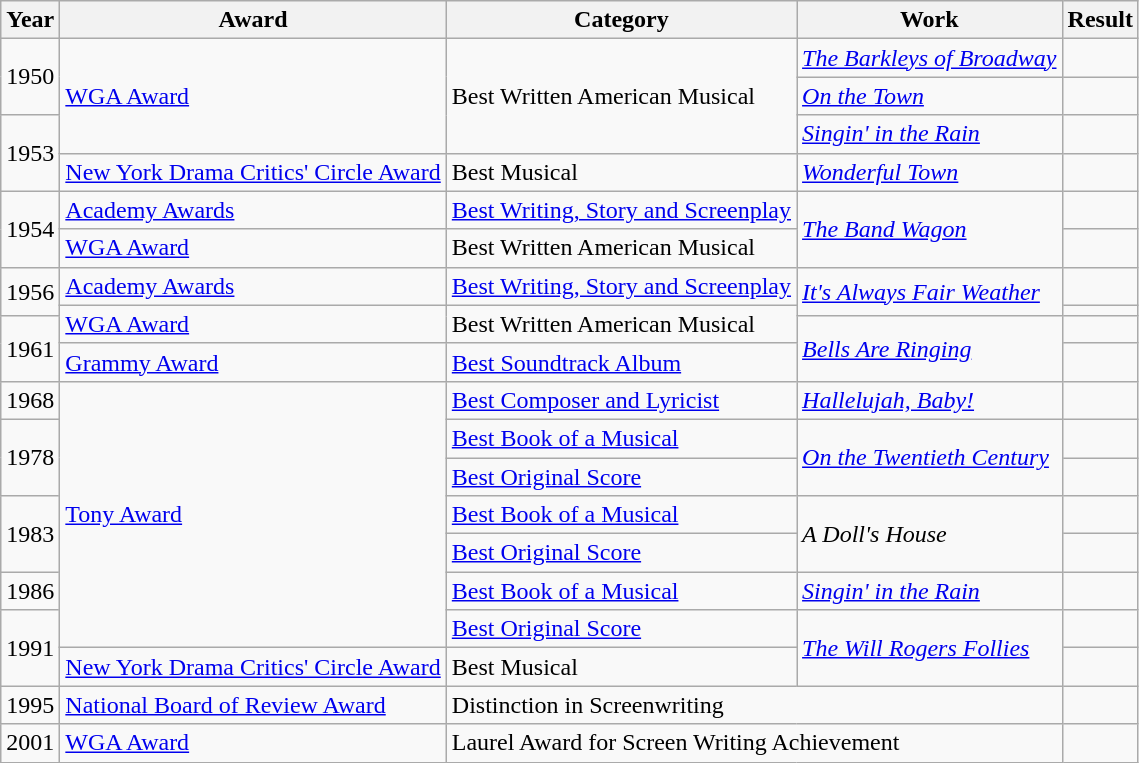<table class="wikitable">
<tr>
<th>Year</th>
<th>Award</th>
<th>Category</th>
<th>Work</th>
<th>Result</th>
</tr>
<tr>
<td rowspan=2>1950</td>
<td rowspan=3><a href='#'>WGA Award</a></td>
<td rowspan=3>Best Written American Musical</td>
<td><em><a href='#'>The Barkleys of Broadway</a></em></td>
<td></td>
</tr>
<tr>
<td><em><a href='#'>On the Town</a></em></td>
<td></td>
</tr>
<tr>
<td rowspan=2>1953</td>
<td><em><a href='#'>Singin' in the Rain</a></em></td>
<td></td>
</tr>
<tr>
<td><a href='#'>New York Drama Critics' Circle Award</a></td>
<td>Best Musical</td>
<td><em><a href='#'>Wonderful Town</a></em></td>
<td></td>
</tr>
<tr>
<td rowspan=2>1954</td>
<td><a href='#'>Academy Awards</a></td>
<td><a href='#'>Best Writing, Story and Screenplay</a></td>
<td rowspan=2><em><a href='#'>The Band Wagon</a></em></td>
<td></td>
</tr>
<tr>
<td><a href='#'>WGA Award</a></td>
<td>Best Written American Musical</td>
<td></td>
</tr>
<tr>
<td rowspan=2>1956</td>
<td><a href='#'>Academy Awards</a></td>
<td><a href='#'>Best Writing, Story and Screenplay</a></td>
<td rowspan=2><em><a href='#'>It's Always Fair Weather</a></em></td>
<td></td>
</tr>
<tr>
<td rowspan=2><a href='#'>WGA Award</a></td>
<td rowspan=2>Best Written American Musical</td>
<td></td>
</tr>
<tr>
<td rowspan=2>1961</td>
<td rowspan=2><em><a href='#'>Bells Are Ringing</a></em></td>
<td></td>
</tr>
<tr>
<td><a href='#'>Grammy Award</a></td>
<td><a href='#'>Best Soundtrack Album</a></td>
<td></td>
</tr>
<tr>
<td>1968</td>
<td rowspan=7><a href='#'>Tony Award</a></td>
<td><a href='#'>Best Composer and Lyricist</a></td>
<td><em><a href='#'>Hallelujah, Baby!</a></em></td>
<td></td>
</tr>
<tr>
<td rowspan=2>1978</td>
<td><a href='#'>Best Book of a Musical</a></td>
<td rowspan=2><em><a href='#'>On the Twentieth Century</a></em></td>
<td></td>
</tr>
<tr>
<td><a href='#'>Best Original Score</a></td>
<td></td>
</tr>
<tr>
<td rowspan=2>1983</td>
<td><a href='#'>Best Book of a Musical</a></td>
<td rowspan=2><em>A Doll's House</em></td>
<td></td>
</tr>
<tr>
<td><a href='#'>Best Original Score</a></td>
<td></td>
</tr>
<tr>
<td>1986</td>
<td><a href='#'>Best Book of a Musical</a></td>
<td><em><a href='#'>Singin' in the Rain</a></em></td>
<td></td>
</tr>
<tr>
<td rowspan=2>1991</td>
<td><a href='#'>Best Original Score</a></td>
<td rowspan=2><em><a href='#'>The Will Rogers Follies</a></em></td>
<td></td>
</tr>
<tr>
<td><a href='#'>New York Drama Critics' Circle Award</a></td>
<td>Best Musical</td>
<td></td>
</tr>
<tr>
<td>1995</td>
<td><a href='#'>National Board of Review Award</a></td>
<td colspan=2>Distinction in Screenwriting</td>
<td></td>
</tr>
<tr>
<td>2001</td>
<td><a href='#'>WGA Award</a></td>
<td colspan=2>Laurel Award for Screen Writing Achievement</td>
<td></td>
</tr>
</table>
